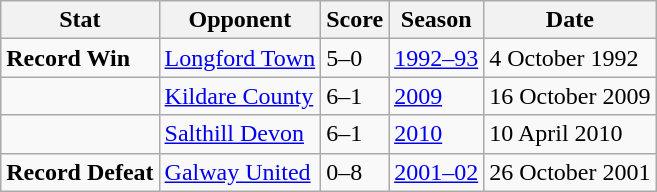<table class="wikitable">
<tr>
<th>Stat</th>
<th>Opponent</th>
<th>Score</th>
<th>Season</th>
<th>Date</th>
</tr>
<tr>
<td><strong>Record Win</strong></td>
<td><a href='#'>Longford Town</a></td>
<td>5–0</td>
<td><a href='#'>1992–93</a></td>
<td>4 October 1992</td>
</tr>
<tr>
<td></td>
<td><a href='#'>Kildare County</a></td>
<td>6–1</td>
<td><a href='#'>2009</a></td>
<td>16 October 2009</td>
</tr>
<tr>
<td></td>
<td><a href='#'>Salthill Devon</a></td>
<td>6–1</td>
<td><a href='#'>2010</a></td>
<td>10 April 2010</td>
</tr>
<tr>
<td><strong>Record Defeat</strong></td>
<td><a href='#'>Galway United</a></td>
<td>0–8</td>
<td><a href='#'>2001–02</a></td>
<td>26 October 2001</td>
</tr>
</table>
